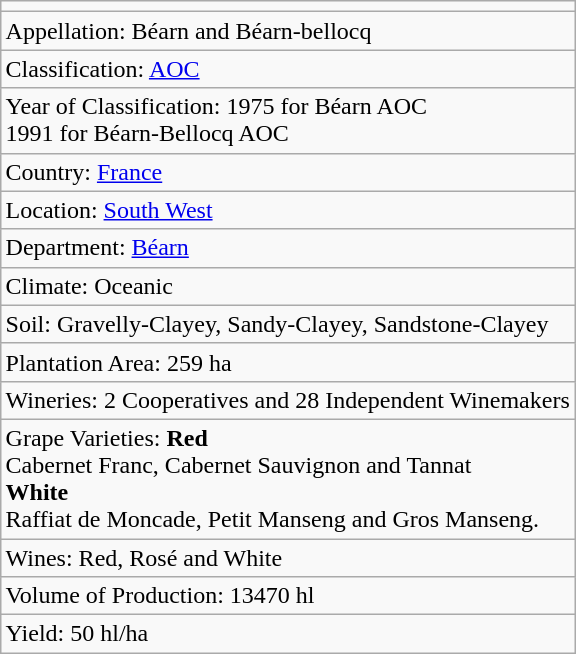<table class=wikitable align="right" rules="all">
<tr>
<td></td>
</tr>
<tr>
<td>Appellation: Béarn and Béarn-bellocq</td>
</tr>
<tr>
<td>Classification: <a href='#'>AOC</a></td>
</tr>
<tr>
<td>Year of Classification: 1975 for Béarn AOC<br>1991 for Béarn-Bellocq AOC</td>
</tr>
<tr>
<td>Country: <a href='#'>France</a><br></td>
</tr>
<tr>
<td>Location: <a href='#'>South West</a></td>
</tr>
<tr>
<td>Department: <a href='#'>Béarn</a></td>
</tr>
<tr>
<td>Climate: Oceanic</td>
</tr>
<tr>
<td>Soil: Gravelly-Clayey, Sandy-Clayey, Sandstone-Clayey</td>
</tr>
<tr>
<td>Plantation Area: 259 ha</td>
</tr>
<tr>
<td>Wineries: 2 Cooperatives and 28 Independent Winemakers</td>
</tr>
<tr>
<td>Grape Varieties: <strong>Red</strong><br>Cabernet Franc, Cabernet Sauvignon and Tannat<br><strong>White</strong><br>Raffiat de Moncade, Petit Manseng and Gros Manseng.</td>
</tr>
<tr>
<td>Wines: Red, Rosé and White</td>
</tr>
<tr>
<td>Volume of Production: 13470 hl</td>
</tr>
<tr>
<td>Yield: 50 hl/ha</td>
</tr>
</table>
